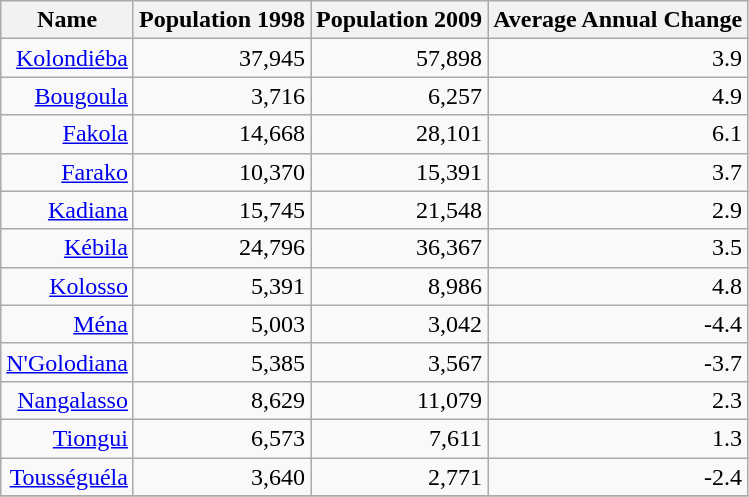<table class="wikitable sortable" style="text-align:right;">
<tr>
<th scope="col"><strong>Name</strong></th>
<th scope="col"><strong>Population 1998</strong></th>
<th scope="col"><strong>Population 2009</strong></th>
<th scope="col"><strong>Average Annual Change</strong></th>
</tr>
<tr>
<td><a href='#'>Kolondiéba</a></td>
<td>37,945</td>
<td>57,898</td>
<td>3.9</td>
</tr>
<tr>
<td><a href='#'>Bougoula</a></td>
<td>3,716</td>
<td>6,257</td>
<td>4.9</td>
</tr>
<tr>
<td><a href='#'>Fakola</a></td>
<td>14,668</td>
<td>28,101</td>
<td>6.1</td>
</tr>
<tr>
<td><a href='#'>Farako</a></td>
<td>10,370</td>
<td>15,391</td>
<td>3.7</td>
</tr>
<tr>
<td><a href='#'>Kadiana</a></td>
<td>15,745</td>
<td>21,548</td>
<td>2.9</td>
</tr>
<tr>
<td><a href='#'>Kébila</a></td>
<td>24,796</td>
<td>36,367</td>
<td>3.5</td>
</tr>
<tr>
<td><a href='#'>Kolosso</a></td>
<td>5,391</td>
<td>8,986</td>
<td>4.8</td>
</tr>
<tr>
<td><a href='#'>Ména</a></td>
<td>5,003</td>
<td>3,042</td>
<td>-4.4</td>
</tr>
<tr>
<td><a href='#'>N'Golodiana</a></td>
<td>5,385</td>
<td>3,567</td>
<td>-3.7</td>
</tr>
<tr>
<td><a href='#'>Nangalasso</a></td>
<td>8,629</td>
<td>11,079</td>
<td>2.3</td>
</tr>
<tr>
<td><a href='#'>Tiongui</a></td>
<td>6,573</td>
<td>7,611</td>
<td>1.3</td>
</tr>
<tr>
<td><a href='#'>Tousséguéla</a></td>
<td>3,640</td>
<td>2,771</td>
<td>-2.4</td>
</tr>
<tr>
</tr>
</table>
